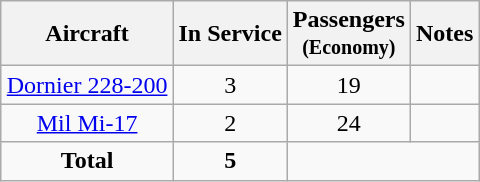<table class="wikitable" style="margin:1em auto;text-align:center">
<tr>
<th>Aircraft</th>
<th>In Service</th>
<th>Passengers<br><small>(Economy)</small></th>
<th>Notes</th>
</tr>
<tr>
<td><a href='#'>Dornier 228-200</a></td>
<td>3</td>
<td>19</td>
<td></td>
</tr>
<tr>
<td><a href='#'>Mil Mi-17</a></td>
<td>2</td>
<td>24</td>
<td></td>
</tr>
<tr>
<td><strong>Total</strong></td>
<td><strong>5</strong></td>
<td colspan=3></td>
</tr>
</table>
